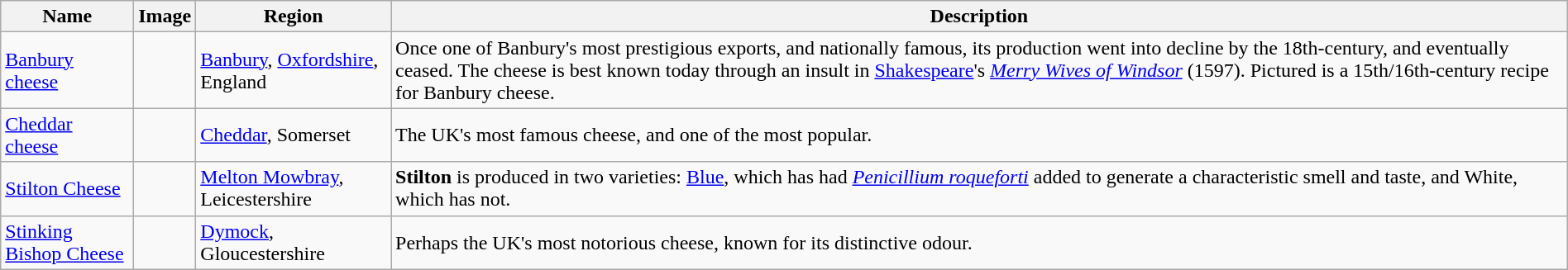<table class="wikitable sortable" style="width:100%">
<tr>
<th>Name</th>
<th class="unsortable">Image</th>
<th>Region</th>
<th>Description</th>
</tr>
<tr>
<td><a href='#'>Banbury cheese</a></td>
<td></td>
<td><a href='#'>Banbury</a>, <a href='#'>Oxfordshire</a>, England</td>
<td>Once one of Banbury's most prestigious exports, and nationally famous, its production went into decline by the 18th-century, and eventually ceased. The cheese is best known today through an insult in <a href='#'>Shakespeare</a>'s <em><a href='#'>Merry Wives of Windsor</a></em> (1597). Pictured is a 15th/16th-century recipe for Banbury cheese.</td>
</tr>
<tr>
<td><a href='#'>Cheddar cheese</a></td>
<td></td>
<td><a href='#'>Cheddar</a>, Somerset</td>
<td>The UK's most famous cheese, and one of the most popular.</td>
</tr>
<tr>
<td><a href='#'>Stilton Cheese</a></td>
<td></td>
<td><a href='#'>Melton Mowbray</a>, Leicestershire</td>
<td><strong>Stilton</strong> is produced in two varieties: <a href='#'>Blue</a>, which has had <em><a href='#'>Penicillium roqueforti</a></em> added to generate a characteristic smell and taste, and White, which has not.</td>
</tr>
<tr>
<td><a href='#'>Stinking Bishop Cheese</a></td>
<td></td>
<td><a href='#'>Dymock</a>, Gloucestershire</td>
<td>Perhaps the UK's most notorious cheese, known for its distinctive odour.</td>
</tr>
</table>
